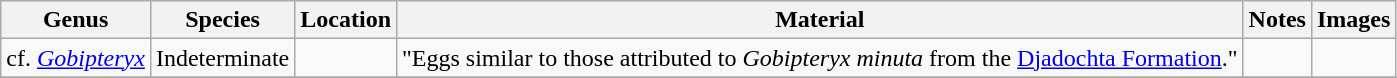<table class="wikitable sortable">
<tr>
<th>Genus</th>
<th>Species</th>
<th>Location</th>
<th>Material</th>
<th>Notes</th>
<th>Images</th>
</tr>
<tr>
<td>cf. <em><a href='#'>Gobipteryx</a></em></td>
<td>Indeterminate</td>
<td></td>
<td>"Eggs similar to those attributed to <em>Gobipteryx minuta</em> from the <a href='#'>Djadochta Formation</a>."</td>
<td></td>
<td></td>
</tr>
<tr>
</tr>
</table>
